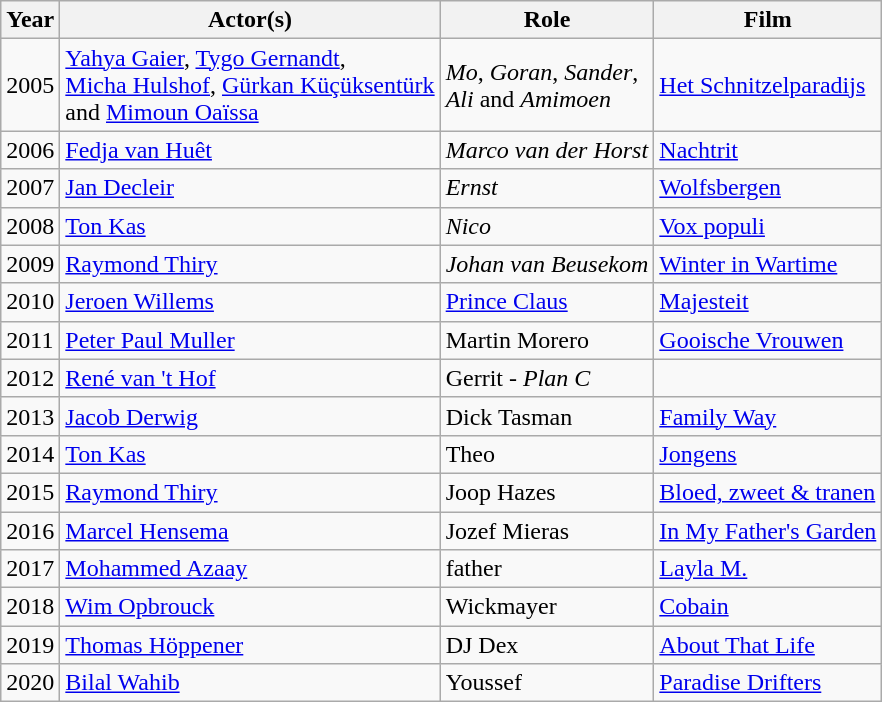<table class="wikitable">
<tr>
<th>Year</th>
<th>Actor(s)</th>
<th>Role</th>
<th>Film</th>
</tr>
<tr>
<td>2005</td>
<td><a href='#'>Yahya Gaier</a>, <a href='#'>Tygo Gernandt</a>, <br><a href='#'>Micha Hulshof</a>, <a href='#'>Gürkan Küçüksentürk</a><br>and <a href='#'>Mimoun Oaïssa</a></td>
<td><em>Mo</em>, <em>Goran</em>, <em>Sander</em>,<br> <em>Ali</em> and <em>Amimoen</em></td>
<td><a href='#'>Het Schnitzelparadijs</a></td>
</tr>
<tr>
<td>2006</td>
<td><a href='#'>Fedja van Huêt</a></td>
<td><em>Marco van der Horst</em></td>
<td><a href='#'>Nachtrit</a></td>
</tr>
<tr>
<td>2007</td>
<td><a href='#'>Jan Decleir</a></td>
<td><em>Ernst</em></td>
<td><a href='#'>Wolfsbergen</a></td>
</tr>
<tr>
<td>2008</td>
<td><a href='#'>Ton Kas</a></td>
<td><em>Nico</em></td>
<td><a href='#'>Vox populi</a></td>
</tr>
<tr>
<td>2009</td>
<td><a href='#'>Raymond Thiry</a></td>
<td><em>Johan van Beusekom</em></td>
<td><a href='#'>Winter in Wartime</a></td>
</tr>
<tr>
<td>2010</td>
<td><a href='#'>Jeroen Willems</a></td>
<td><a href='#'>Prince Claus</a><em></td>
<td><a href='#'>Majesteit</a></td>
</tr>
<tr>
<td>2011</td>
<td><a href='#'>Peter Paul Muller</a></td>
<td></em>Martin Morero<em></td>
<td><a href='#'>Gooische Vrouwen</a></td>
</tr>
<tr>
<td>2012</td>
<td><a href='#'>René van 't Hof</a></td>
<td></em>Gerrit<em> - Plan C</td>
</tr>
<tr>
<td>2013</td>
<td><a href='#'>Jacob Derwig</a></td>
<td></em>Dick Tasman<em></td>
<td><a href='#'>Family Way</a></td>
</tr>
<tr>
<td>2014</td>
<td><a href='#'>Ton Kas</a></td>
<td></em>Theo<em></td>
<td><a href='#'>Jongens</a></td>
</tr>
<tr>
<td>2015</td>
<td><a href='#'>Raymond Thiry</a></td>
<td></em>Joop Hazes<em></td>
<td><a href='#'>Bloed, zweet & tranen</a></td>
</tr>
<tr>
<td>2016</td>
<td><a href='#'>Marcel Hensema</a></td>
<td></em>Jozef Mieras<em></td>
<td><a href='#'>In My Father's Garden</a></td>
</tr>
<tr>
<td>2017</td>
<td><a href='#'>Mohammed Azaay</a></td>
<td></em>father<em></td>
<td><a href='#'>Layla M.</a></td>
</tr>
<tr>
<td>2018</td>
<td><a href='#'>Wim Opbrouck</a></td>
<td></em>Wickmayer<em></td>
<td><a href='#'>Cobain</a></td>
</tr>
<tr>
<td>2019</td>
<td><a href='#'>Thomas Höppener</a></td>
<td></em>DJ Dex<em></td>
<td><a href='#'>About That Life</a></td>
</tr>
<tr>
<td>2020</td>
<td><a href='#'>Bilal Wahib</a></td>
<td></em>Youssef<em></td>
<td><a href='#'>Paradise Drifters</a></td>
</tr>
</table>
